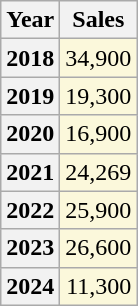<table class="wikitable" style="text-align: right; display:inline-table">
<tr>
<th>Year</th>
<th>Sales</th>
</tr>
<tr>
<th>2018</th>
<td style="background:#fbf8db; align:right;">34,900</td>
</tr>
<tr>
<th>2019</th>
<td style="background:#fbf8db; align:right;">19,300</td>
</tr>
<tr>
<th>2020</th>
<td style="background:#fbf8db; align:right;">16,900</td>
</tr>
<tr>
<th>2021</th>
<td style="background:#fbf8db; align:right;">24,269</td>
</tr>
<tr>
<th>2022</th>
<td style="background:#fbf8db; align:right;">25,900</td>
</tr>
<tr>
<th>2023</th>
<td style="background:#fbf8db; align:right;">26,600</td>
</tr>
<tr>
<th>2024</th>
<td style="background:#fbf8db; align:right;">11,300</td>
</tr>
</table>
